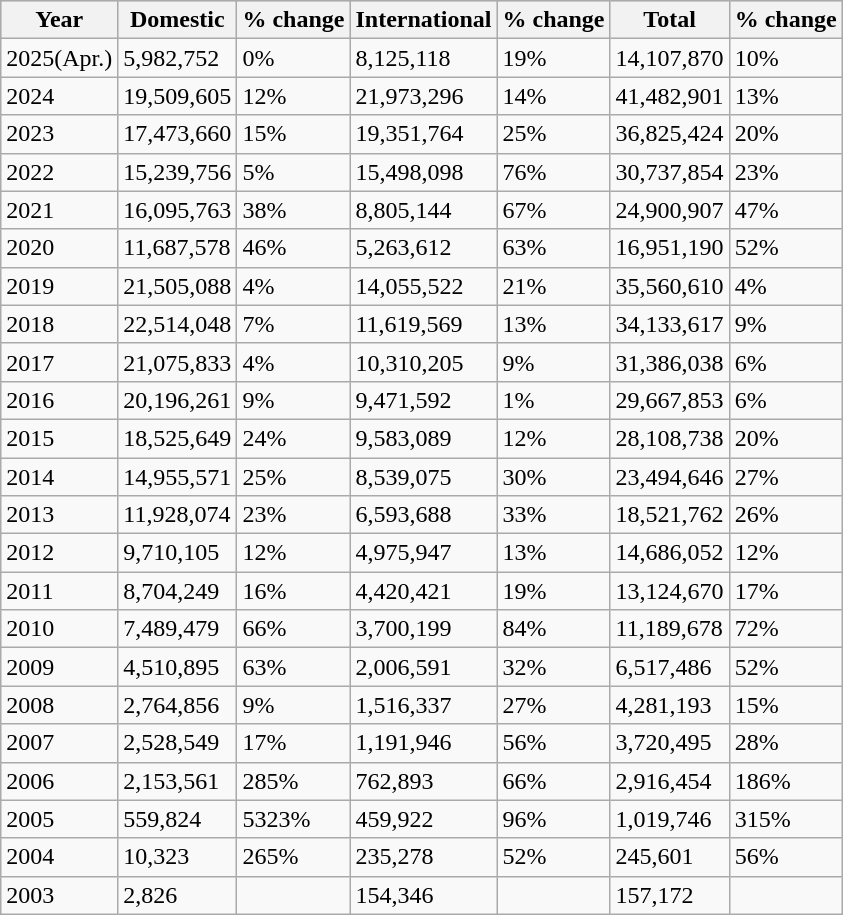<table class="wikitable">
<tr style="background:lightgrey;">
<th>Year</th>
<th>Domestic</th>
<th>% change</th>
<th>International</th>
<th>% change</th>
<th>Total</th>
<th>% change</th>
</tr>
<tr>
<td>2025(Apr.)</td>
<td>5,982,752</td>
<td> 0%</td>
<td>8,125,118</td>
<td> 19%</td>
<td>14,107,870</td>
<td> 10%</td>
</tr>
<tr>
<td>2024</td>
<td>19,509,605</td>
<td> 12%</td>
<td>21,973,296</td>
<td> 14%</td>
<td>41,482,901</td>
<td> 13%</td>
</tr>
<tr>
<td>2023</td>
<td>17,473,660</td>
<td> 15%</td>
<td>19,351,764</td>
<td> 25%</td>
<td>36,825,424</td>
<td> 20%</td>
</tr>
<tr>
<td>2022</td>
<td>15,239,756</td>
<td> 5%</td>
<td>15,498,098</td>
<td> 76%</td>
<td>30,737,854</td>
<td> 23%</td>
</tr>
<tr>
<td>2021</td>
<td>16,095,763</td>
<td> 38%</td>
<td>8,805,144</td>
<td> 67%</td>
<td>24,900,907</td>
<td> 47%</td>
</tr>
<tr>
<td>2020</td>
<td>11,687,578</td>
<td> 46%</td>
<td>5,263,612</td>
<td> 63%</td>
<td>16,951,190</td>
<td> 52%</td>
</tr>
<tr>
<td>2019</td>
<td>21,505,088</td>
<td> 4%</td>
<td>14,055,522</td>
<td> 21%</td>
<td>35,560,610</td>
<td> 4%</td>
</tr>
<tr>
<td>2018</td>
<td>22,514,048</td>
<td> 7%</td>
<td>11,619,569</td>
<td> 13%</td>
<td>34,133,617</td>
<td> 9%</td>
</tr>
<tr>
<td>2017</td>
<td>21,075,833</td>
<td> 4%</td>
<td>10,310,205</td>
<td> 9%</td>
<td>31,386,038</td>
<td> 6%</td>
</tr>
<tr>
<td>2016</td>
<td>20,196,261</td>
<td> 9%</td>
<td>9,471,592</td>
<td> 1%</td>
<td>29,667,853</td>
<td> 6%</td>
</tr>
<tr>
<td>2015</td>
<td>18,525,649</td>
<td> 24%</td>
<td>9,583,089</td>
<td> 12%</td>
<td>28,108,738</td>
<td> 20%</td>
</tr>
<tr>
<td>2014</td>
<td>14,955,571</td>
<td> 25%</td>
<td>8,539,075</td>
<td> 30%</td>
<td>23,494,646</td>
<td> 27%</td>
</tr>
<tr>
<td>2013</td>
<td>11,928,074</td>
<td> 23%</td>
<td>6,593,688</td>
<td> 33%</td>
<td>18,521,762</td>
<td> 26%</td>
</tr>
<tr>
<td>2012</td>
<td>9,710,105</td>
<td> 12%</td>
<td>4,975,947</td>
<td> 13%</td>
<td>14,686,052</td>
<td> 12%</td>
</tr>
<tr>
<td>2011</td>
<td>8,704,249</td>
<td> 16%</td>
<td>4,420,421</td>
<td> 19%</td>
<td>13,124,670</td>
<td> 17%</td>
</tr>
<tr>
<td>2010</td>
<td>7,489,479</td>
<td> 66%</td>
<td>3,700,199</td>
<td> 84%</td>
<td>11,189,678</td>
<td> 72%</td>
</tr>
<tr>
<td>2009</td>
<td>4,510,895</td>
<td> 63%</td>
<td>2,006,591</td>
<td> 32%</td>
<td>6,517,486</td>
<td> 52%</td>
</tr>
<tr>
<td>2008</td>
<td>2,764,856</td>
<td> 9%</td>
<td>1,516,337</td>
<td> 27%</td>
<td>4,281,193</td>
<td> 15%</td>
</tr>
<tr>
<td>2007</td>
<td>2,528,549</td>
<td> 17%</td>
<td>1,191,946</td>
<td> 56%</td>
<td>3,720,495</td>
<td> 28%</td>
</tr>
<tr>
<td>2006</td>
<td>2,153,561</td>
<td> 285%</td>
<td>762,893</td>
<td> 66%</td>
<td>2,916,454</td>
<td> 186%</td>
</tr>
<tr>
<td>2005</td>
<td>559,824</td>
<td> 5323%</td>
<td>459,922</td>
<td> 96%</td>
<td>1,019,746</td>
<td> 315%</td>
</tr>
<tr>
<td>2004</td>
<td>10,323</td>
<td> 265%</td>
<td>235,278</td>
<td> 52%</td>
<td>245,601</td>
<td> 56%</td>
</tr>
<tr>
<td>2003</td>
<td>2,826</td>
<td></td>
<td>154,346</td>
<td></td>
<td>157,172</td>
<td></td>
</tr>
</table>
